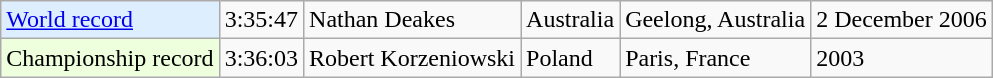<table class=wikitable>
<tr>
<td !align="left" bgcolor = "ddeeff"><a href='#'>World record</a></td>
<td>3:35:47</td>
<td>Nathan Deakes</td>
<td>Australia</td>
<td>Geelong, Australia</td>
<td>2 December 2006</td>
</tr>
<tr>
<td !align="left" bgcolor = "eeffdd">Championship record</td>
<td>3:36:03</td>
<td>Robert Korzeniowski</td>
<td>Poland</td>
<td>Paris, France</td>
<td>2003</td>
</tr>
</table>
